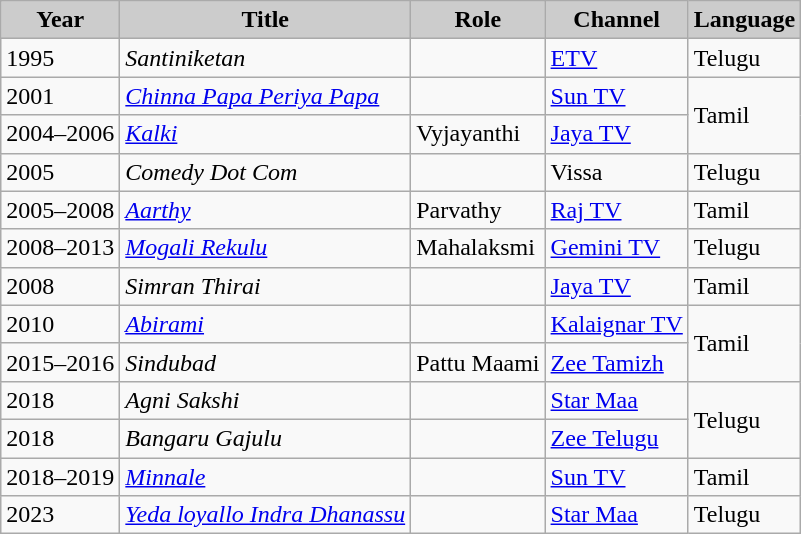<table class="wikitable">
<tr>
<th style="background:#ccc;">Year</th>
<th style="background:#ccc;">Title</th>
<th style="background:#ccc;">Role</th>
<th style="background:#ccc;">Channel</th>
<th style="background:#ccc;">Language</th>
</tr>
<tr>
<td>1995</td>
<td><em>Santiniketan</em></td>
<td></td>
<td><a href='#'>ETV</a></td>
<td>Telugu</td>
</tr>
<tr>
<td>2001</td>
<td><em><a href='#'>Chinna Papa Periya Papa</a></em></td>
<td></td>
<td><a href='#'>Sun TV</a></td>
<td rowspan="2">Tamil</td>
</tr>
<tr>
<td>2004–2006</td>
<td><a href='#'><em>Kalki</em></a></td>
<td>Vyjayanthi</td>
<td><a href='#'>Jaya TV</a></td>
</tr>
<tr>
<td>2005</td>
<td><em>Comedy Dot Com</em></td>
<td></td>
<td>Vissa</td>
<td>Telugu</td>
</tr>
<tr>
<td>2005–2008</td>
<td><a href='#'><em>Aarthy</em></a></td>
<td>Parvathy</td>
<td><a href='#'>Raj TV</a></td>
<td>Tamil</td>
</tr>
<tr>
<td>2008–2013</td>
<td><em><a href='#'>Mogali Rekulu</a></em></td>
<td>Mahalaksmi</td>
<td><a href='#'>Gemini TV</a></td>
<td>Telugu</td>
</tr>
<tr>
<td>2008</td>
<td><em>Simran Thirai</em></td>
<td></td>
<td><a href='#'>Jaya TV</a></td>
<td>Tamil</td>
</tr>
<tr>
<td>2010</td>
<td><a href='#'><em>Abirami</em></a></td>
<td></td>
<td><a href='#'>Kalaignar TV</a></td>
<td rowspan="2">Tamil</td>
</tr>
<tr>
<td>2015–2016</td>
<td><em>Sindubad</em></td>
<td>Pattu Maami</td>
<td><a href='#'>Zee Tamizh</a></td>
</tr>
<tr>
<td>2018</td>
<td><em>Agni Sakshi</em></td>
<td></td>
<td><a href='#'>Star Maa</a></td>
<td rowspan="2">Telugu</td>
</tr>
<tr>
<td>2018</td>
<td><em>Bangaru Gajulu</em></td>
<td></td>
<td><a href='#'>Zee Telugu</a></td>
</tr>
<tr>
<td>2018–2019</td>
<td><a href='#'><em>Minnale</em></a></td>
<td></td>
<td><a href='#'>Sun TV</a></td>
<td>Tamil</td>
</tr>
<tr>
<td>2023</td>
<td><em><a href='#'>Yeda loyallo Indra Dhanassu</a></em></td>
<td></td>
<td><a href='#'>Star Maa</a></td>
<td>Telugu</td>
</tr>
</table>
